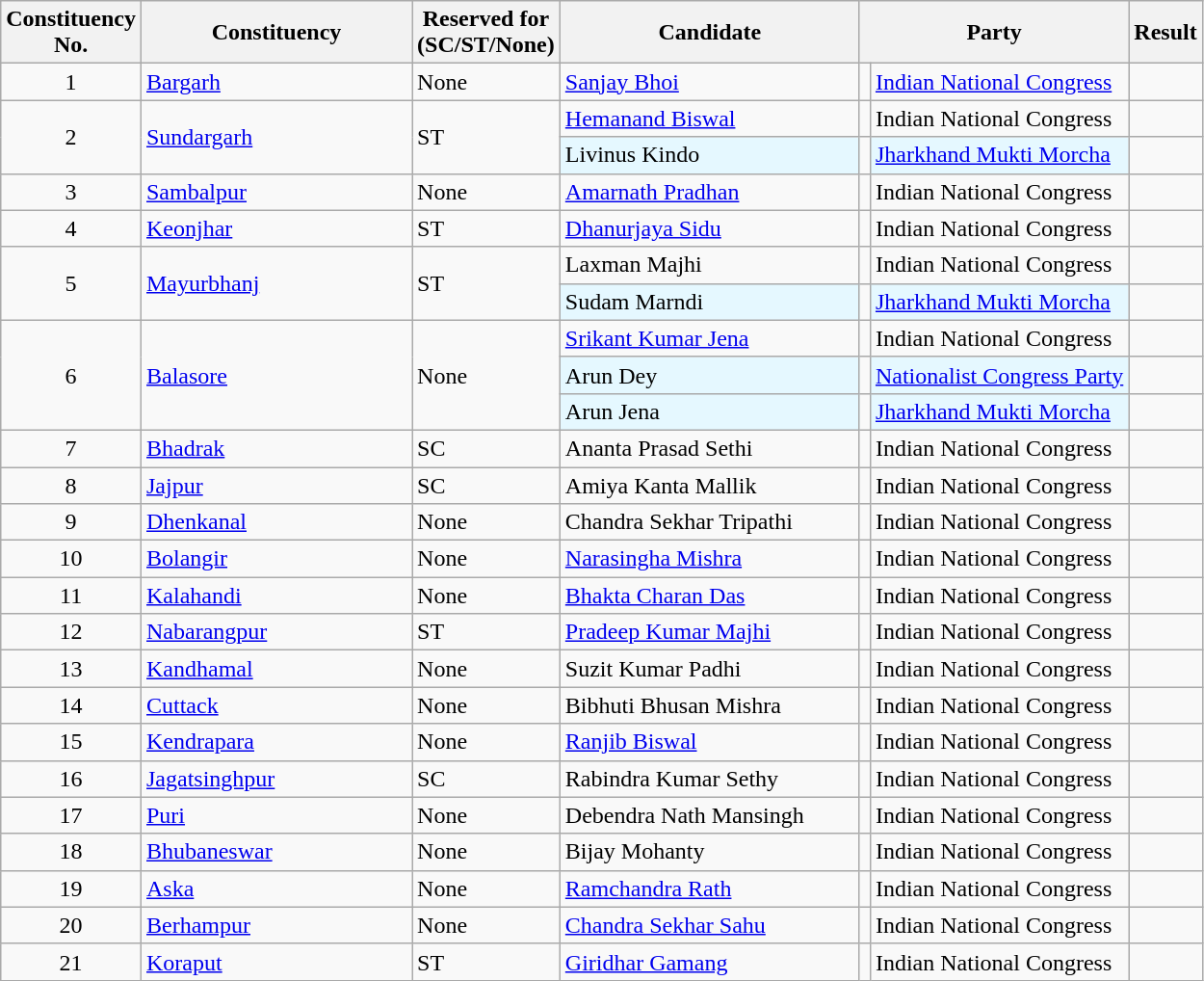<table class= "wikitable sortable">
<tr>
<th>Constituency <br> No.</th>
<th style="width:180px;">Constituency</th>
<th>Reserved for<br>(SC/ST/None)</th>
<th style="width:200px;">Candidate</th>
<th colspan="2">Party</th>
<th>Result</th>
</tr>
<tr>
<td align="center">1</td>
<td><a href='#'>Bargarh</a></td>
<td>None</td>
<td><a href='#'>Sanjay Bhoi</a></td>
<td bgcolor=></td>
<td><a href='#'>Indian National Congress</a></td>
<td></td>
</tr>
<tr>
<td rowspan="2" align="center">2</td>
<td rowspan="2"><a href='#'>Sundargarh</a></td>
<td rowspan="2">ST</td>
<td><a href='#'>Hemanand Biswal</a></td>
<td bgcolor=></td>
<td>Indian National Congress</td>
<td></td>
</tr>
<tr>
<td style="background:#E5F8FF">Livinus Kindo</td>
<td bgcolor=></td>
<td style="background:#E5F8FF"><a href='#'>Jharkhand Mukti Morcha</a></td>
<td></td>
</tr>
<tr>
<td align="center">3</td>
<td><a href='#'>Sambalpur</a></td>
<td>None</td>
<td><a href='#'>Amarnath Pradhan</a></td>
<td bgcolor=></td>
<td>Indian National Congress</td>
<td></td>
</tr>
<tr>
<td align="center">4</td>
<td><a href='#'>Keonjhar</a></td>
<td>ST</td>
<td><a href='#'>Dhanurjaya Sidu</a></td>
<td bgcolor=></td>
<td>Indian National Congress</td>
<td></td>
</tr>
<tr>
<td rowspan="2" align="center">5</td>
<td rowspan="2"><a href='#'>Mayurbhanj</a></td>
<td rowspan="2">ST</td>
<td>Laxman Majhi</td>
<td bgcolor=></td>
<td>Indian National Congress</td>
<td></td>
</tr>
<tr>
<td style="background:#E5F8FF">Sudam Marndi</td>
<td bgcolor=></td>
<td style="background:#E5F8FF"><a href='#'>Jharkhand Mukti Morcha</a></td>
<td></td>
</tr>
<tr>
<td rowspan="3" align="center">6</td>
<td rowspan="3"><a href='#'>Balasore</a></td>
<td rowspan="3">None</td>
<td><a href='#'>Srikant Kumar Jena</a></td>
<td bgcolor=></td>
<td>Indian National Congress</td>
<td></td>
</tr>
<tr>
<td style="background:#E5F8FF">Arun Dey</td>
<td bgcolor=></td>
<td style="background:#E5F8FF"><a href='#'>Nationalist Congress Party</a></td>
<td></td>
</tr>
<tr>
<td style="background:#E5F8FF">Arun Jena</td>
<td bgcolor=></td>
<td style="background:#E5F8FF"><a href='#'>Jharkhand Mukti Morcha</a></td>
<td></td>
</tr>
<tr>
<td align="center">7</td>
<td><a href='#'>Bhadrak</a></td>
<td>SC</td>
<td>Ananta Prasad Sethi</td>
<td bgcolor=></td>
<td>Indian National Congress</td>
<td></td>
</tr>
<tr>
<td align="center">8</td>
<td><a href='#'>Jajpur</a></td>
<td>SC</td>
<td>Amiya Kanta Mallik</td>
<td bgcolor=></td>
<td>Indian National Congress</td>
<td></td>
</tr>
<tr>
<td align="center">9</td>
<td><a href='#'>Dhenkanal</a></td>
<td>None</td>
<td>Chandra Sekhar Tripathi</td>
<td bgcolor=></td>
<td>Indian National Congress</td>
<td></td>
</tr>
<tr>
<td align="center">10</td>
<td><a href='#'>Bolangir</a></td>
<td>None</td>
<td><a href='#'>Narasingha Mishra</a></td>
<td bgcolor=></td>
<td>Indian National Congress</td>
<td></td>
</tr>
<tr>
<td align="center">11</td>
<td><a href='#'>Kalahandi</a></td>
<td>None</td>
<td><a href='#'>Bhakta Charan Das</a></td>
<td bgcolor=></td>
<td>Indian National Congress</td>
<td></td>
</tr>
<tr>
<td align="center">12</td>
<td><a href='#'>Nabarangpur</a></td>
<td>ST</td>
<td><a href='#'>Pradeep Kumar Majhi</a></td>
<td bgcolor=></td>
<td>Indian National Congress</td>
<td></td>
</tr>
<tr>
<td align="center">13</td>
<td><a href='#'>Kandhamal</a></td>
<td>None</td>
<td>Suzit Kumar Padhi</td>
<td bgcolor=></td>
<td>Indian National Congress</td>
<td></td>
</tr>
<tr>
<td align="center">14</td>
<td><a href='#'>Cuttack</a></td>
<td>None</td>
<td>Bibhuti Bhusan Mishra</td>
<td bgcolor=></td>
<td>Indian National Congress</td>
<td></td>
</tr>
<tr>
<td align="center">15</td>
<td><a href='#'>Kendrapara</a></td>
<td>None</td>
<td><a href='#'>Ranjib Biswal</a></td>
<td bgcolor=></td>
<td>Indian National Congress</td>
<td></td>
</tr>
<tr>
<td align="center">16</td>
<td><a href='#'>Jagatsinghpur</a></td>
<td>SC</td>
<td>Rabindra Kumar Sethy</td>
<td bgcolor=></td>
<td>Indian National Congress</td>
<td></td>
</tr>
<tr>
<td align="center">17</td>
<td><a href='#'>Puri</a></td>
<td>None</td>
<td>Debendra Nath Mansingh</td>
<td bgcolor=></td>
<td>Indian National Congress</td>
<td></td>
</tr>
<tr>
<td align="center">18</td>
<td><a href='#'>Bhubaneswar</a></td>
<td>None</td>
<td>Bijay Mohanty</td>
<td bgcolor=></td>
<td>Indian National Congress</td>
<td></td>
</tr>
<tr>
<td align="center">19</td>
<td><a href='#'>Aska</a></td>
<td>None</td>
<td><a href='#'>Ramchandra Rath</a></td>
<td bgcolor=></td>
<td>Indian National Congress</td>
<td></td>
</tr>
<tr>
<td align="center">20</td>
<td><a href='#'>Berhampur</a></td>
<td>None</td>
<td><a href='#'>Chandra Sekhar Sahu</a></td>
<td bgcolor=></td>
<td>Indian National Congress</td>
<td></td>
</tr>
<tr>
<td align="center">21</td>
<td><a href='#'>Koraput</a></td>
<td>ST</td>
<td><a href='#'>Giridhar Gamang</a></td>
<td bgcolor=></td>
<td>Indian National Congress</td>
<td></td>
</tr>
</table>
